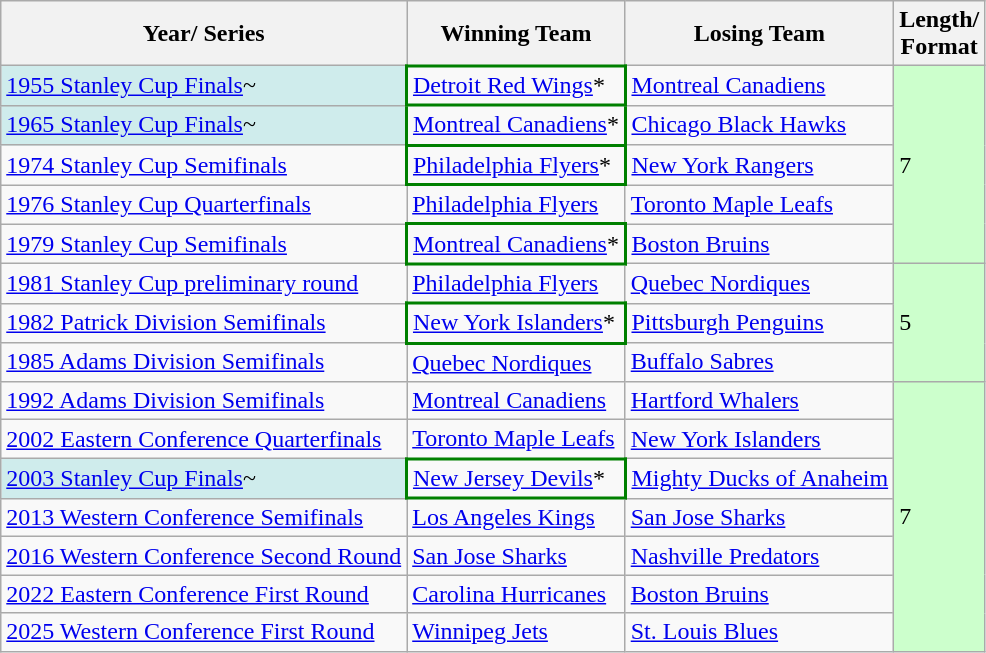<table class="wikitable">
<tr>
<th>Year/ Series</th>
<th>Winning Team</th>
<th>Losing Team</th>
<th>Length/<br>Format</th>
</tr>
<tr>
<td style="background-color:#cfecec"><a href='#'>1955 Stanley Cup Finals</a>~</td>
<td style="border-bottom:2px solid green; border-top:2px solid green; border-left:2px solid green; border-right:2px solid green"><a href='#'>Detroit Red Wings</a>*</td>
<td><a href='#'>Montreal Canadiens</a></td>
<td rowspan="5" bgcolor="#ccffcc">7</td>
</tr>
<tr>
<td style="background-color:#cfecec"><a href='#'>1965 Stanley Cup Finals</a>~</td>
<td style="border-bottom:2px solid green; border-top:2px solid green; border-left:2px solid green; border-right:2px solid green"><a href='#'>Montreal Canadiens</a>*</td>
<td><a href='#'>Chicago Black Hawks</a></td>
</tr>
<tr>
<td><a href='#'>1974 Stanley Cup Semifinals</a></td>
<td style="border-bottom:2px solid green; border-top:2px solid green; border-left:2px solid green; border-right:2px solid green"><a href='#'>Philadelphia Flyers</a>*</td>
<td><a href='#'>New York Rangers</a></td>
</tr>
<tr>
<td><a href='#'>1976 Stanley Cup Quarterfinals</a></td>
<td><a href='#'>Philadelphia Flyers</a></td>
<td><a href='#'>Toronto Maple Leafs</a></td>
</tr>
<tr>
<td><a href='#'>1979 Stanley Cup Semifinals</a></td>
<td style="border-bottom:2px solid green; border-top:2px solid green; border-left:2px solid green; border-right:2px solid green"><a href='#'>Montreal Canadiens</a>*</td>
<td><a href='#'>Boston Bruins</a></td>
</tr>
<tr>
<td><a href='#'>1981 Stanley Cup preliminary round</a></td>
<td><a href='#'>Philadelphia Flyers</a></td>
<td><a href='#'>Quebec Nordiques</a></td>
<td rowspan="3" bgcolor="#ccffcc">5</td>
</tr>
<tr>
<td><a href='#'>1982 Patrick Division Semifinals</a></td>
<td style="border-bottom:2px solid green; border-top:2px solid green; border-left:2px solid green; border-right:2px solid green"><a href='#'>New York Islanders</a>*</td>
<td><a href='#'>Pittsburgh Penguins</a></td>
</tr>
<tr>
<td><a href='#'>1985 Adams Division Semifinals</a></td>
<td><a href='#'>Quebec Nordiques</a></td>
<td><a href='#'>Buffalo Sabres</a></td>
</tr>
<tr>
<td><a href='#'>1992 Adams Division Semifinals</a></td>
<td><a href='#'>Montreal Canadiens</a></td>
<td><a href='#'>Hartford Whalers</a></td>
<td rowspan="7" bgcolor="#ccffcc">7</td>
</tr>
<tr>
<td><a href='#'>2002 Eastern Conference Quarterfinals</a></td>
<td><a href='#'>Toronto Maple Leafs</a></td>
<td><a href='#'>New York Islanders</a></td>
</tr>
<tr>
<td style="background-color:#cfecec"><a href='#'>2003 Stanley Cup Finals</a>~</td>
<td style="border-bottom:2px solid green; border-top:2px solid green; border-left:2px solid green; border-right:2px solid green"><a href='#'>New Jersey Devils</a>*</td>
<td><a href='#'>Mighty Ducks of Anaheim</a></td>
</tr>
<tr>
<td><a href='#'>2013 Western Conference Semifinals</a></td>
<td><a href='#'>Los Angeles Kings</a></td>
<td><a href='#'>San Jose Sharks</a></td>
</tr>
<tr>
<td><a href='#'>2016 Western Conference Second Round</a></td>
<td><a href='#'>San Jose Sharks</a></td>
<td><a href='#'>Nashville Predators</a></td>
</tr>
<tr>
<td><a href='#'>2022 Eastern Conference First Round</a></td>
<td><a href='#'>Carolina Hurricanes</a></td>
<td><a href='#'>Boston Bruins</a></td>
</tr>
<tr>
<td><a href='#'>2025 Western Conference First Round</a></td>
<td><a href='#'>Winnipeg Jets</a></td>
<td><a href='#'>St. Louis Blues</a></td>
</tr>
</table>
